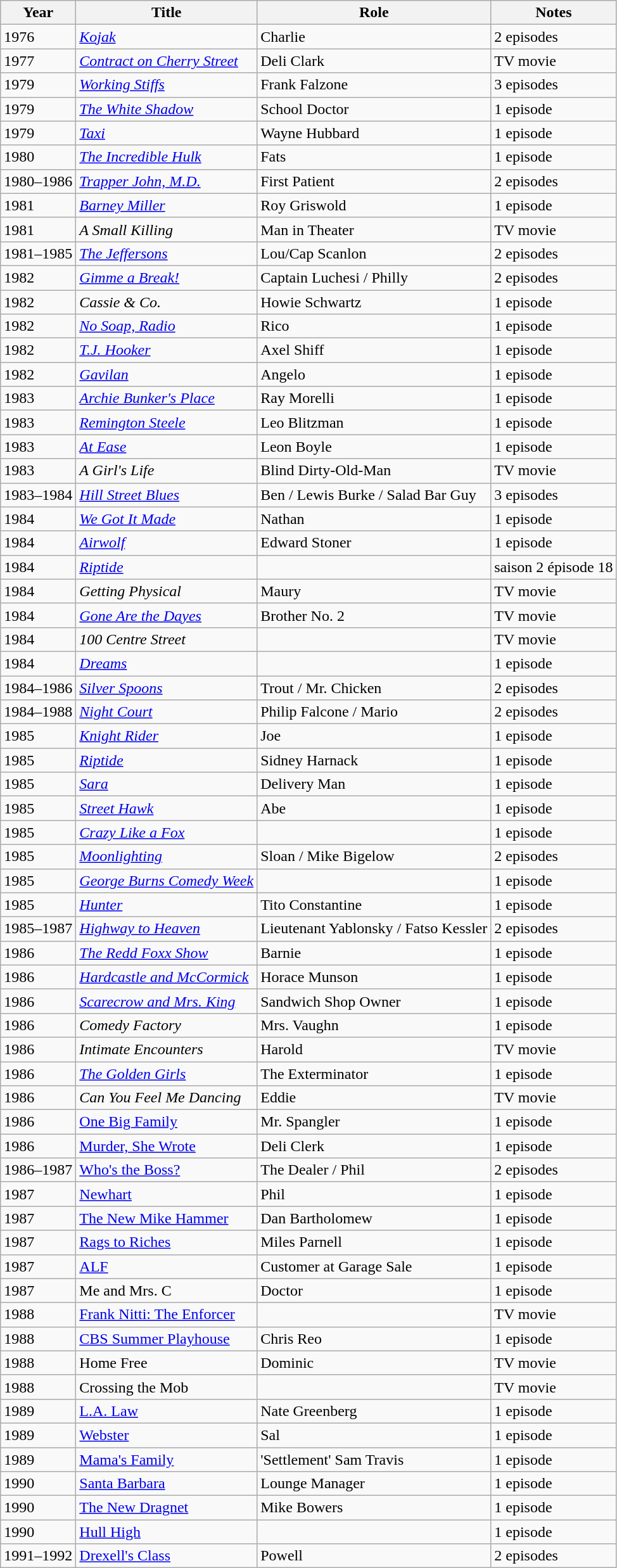<table class="wikitable">
<tr>
<th>Year</th>
<th>Title</th>
<th>Role</th>
<th>Notes</th>
</tr>
<tr>
<td>1976</td>
<td><em><a href='#'>Kojak</a></em></td>
<td>Charlie</td>
<td>2 episodes</td>
</tr>
<tr>
<td>1977</td>
<td><em><a href='#'>Contract on Cherry Street</a></em></td>
<td>Deli Clark</td>
<td>TV movie</td>
</tr>
<tr>
<td>1979</td>
<td><em><a href='#'>Working Stiffs</a></em></td>
<td>Frank Falzone</td>
<td>3 episodes</td>
</tr>
<tr>
<td>1979</td>
<td><em><a href='#'>The White Shadow</a></em></td>
<td>School Doctor</td>
<td>1 episode</td>
</tr>
<tr>
<td>1979</td>
<td><em><a href='#'>Taxi</a></em></td>
<td>Wayne Hubbard</td>
<td>1 episode</td>
</tr>
<tr>
<td>1980</td>
<td><em><a href='#'>The Incredible Hulk</a></em></td>
<td>Fats</td>
<td>1 episode</td>
</tr>
<tr>
<td>1980–1986</td>
<td><em><a href='#'>Trapper John, M.D.</a></em></td>
<td>First Patient</td>
<td>2 episodes</td>
</tr>
<tr>
<td>1981</td>
<td><em><a href='#'>Barney Miller</a></em></td>
<td>Roy Griswold</td>
<td>1 episode</td>
</tr>
<tr>
<td>1981</td>
<td><em>A Small Killing</em></td>
<td>Man in Theater</td>
<td>TV movie</td>
</tr>
<tr>
<td>1981–1985</td>
<td><em><a href='#'>The Jeffersons</a></em></td>
<td>Lou/Cap Scanlon</td>
<td>2 episodes</td>
</tr>
<tr>
<td>1982</td>
<td><em><a href='#'>Gimme a Break!</a></em></td>
<td>Captain Luchesi / Philly</td>
<td>2 episodes</td>
</tr>
<tr>
<td>1982</td>
<td><em>Cassie & Co.</em></td>
<td>Howie Schwartz</td>
<td>1 episode</td>
</tr>
<tr>
<td>1982</td>
<td><em><a href='#'>No Soap, Radio</a></em></td>
<td>Rico</td>
<td>1 episode</td>
</tr>
<tr>
<td>1982</td>
<td><em><a href='#'>T.J. Hooker</a></em></td>
<td>Axel Shiff</td>
<td>1 episode</td>
</tr>
<tr>
<td>1982</td>
<td><em><a href='#'>Gavilan</a></em></td>
<td>Angelo</td>
<td>1 episode</td>
</tr>
<tr>
<td>1983</td>
<td><em><a href='#'>Archie Bunker's Place</a></em></td>
<td>Ray Morelli</td>
<td>1 episode</td>
</tr>
<tr>
<td>1983</td>
<td><em><a href='#'>Remington Steele</a></em></td>
<td>Leo Blitzman</td>
<td>1 episode</td>
</tr>
<tr>
<td>1983</td>
<td><em><a href='#'>At Ease</a></em></td>
<td>Leon Boyle</td>
<td>1 episode</td>
</tr>
<tr>
<td>1983</td>
<td><em>A Girl's Life</em></td>
<td>Blind Dirty-Old-Man</td>
<td>TV movie</td>
</tr>
<tr>
<td>1983–1984</td>
<td><em><a href='#'>Hill Street Blues</a></em></td>
<td>Ben / Lewis Burke / Salad Bar Guy</td>
<td>3 episodes</td>
</tr>
<tr>
<td>1984</td>
<td><em><a href='#'>We Got It Made</a></em></td>
<td>Nathan</td>
<td>1 episode</td>
</tr>
<tr>
<td>1984</td>
<td><em><a href='#'>Airwolf</a></em></td>
<td>Edward Stoner</td>
<td>1 episode</td>
</tr>
<tr>
<td>1984</td>
<td><em><a href='#'>Riptide</a></em></td>
<td></td>
<td>saison 2 épisode 18</td>
</tr>
<tr>
<td>1984</td>
<td><em>Getting Physical</em></td>
<td>Maury</td>
<td>TV movie</td>
</tr>
<tr>
<td>1984</td>
<td><em><a href='#'>Gone Are the Dayes</a></em></td>
<td>Brother No. 2</td>
<td>TV movie</td>
</tr>
<tr>
<td>1984</td>
<td><em>100 Centre Street</em></td>
<td></td>
<td>TV movie</td>
</tr>
<tr>
<td>1984</td>
<td><em><a href='#'>Dreams</a></em></td>
<td></td>
<td>1 episode</td>
</tr>
<tr>
<td>1984–1986</td>
<td><em><a href='#'>Silver Spoons</a></em></td>
<td>Trout / Mr. Chicken</td>
<td>2 episodes</td>
</tr>
<tr>
<td>1984–1988</td>
<td><em><a href='#'>Night Court</a></em></td>
<td>Philip Falcone / Mario</td>
<td>2 episodes</td>
</tr>
<tr>
<td>1985</td>
<td><em><a href='#'>Knight Rider</a></em></td>
<td>Joe</td>
<td>1 episode</td>
</tr>
<tr>
<td>1985</td>
<td><em><a href='#'>Riptide</a></em></td>
<td>Sidney Harnack</td>
<td>1 episode</td>
</tr>
<tr>
<td>1985</td>
<td><em><a href='#'>Sara</a></em></td>
<td>Delivery Man</td>
<td>1 episode</td>
</tr>
<tr>
<td>1985</td>
<td><em><a href='#'>Street Hawk</a></em></td>
<td>Abe</td>
<td>1 episode</td>
</tr>
<tr>
<td>1985</td>
<td><em><a href='#'>Crazy Like a Fox</a></em></td>
<td></td>
<td>1 episode</td>
</tr>
<tr>
<td>1985</td>
<td><em><a href='#'>Moonlighting</a></em></td>
<td>Sloan / Mike Bigelow</td>
<td>2 episodes</td>
</tr>
<tr>
<td>1985</td>
<td><em><a href='#'>George Burns Comedy Week</a></em></td>
<td></td>
<td>1 episode</td>
</tr>
<tr>
<td>1985</td>
<td><em><a href='#'>Hunter</a></em></td>
<td>Tito Constantine</td>
<td>1 episode</td>
</tr>
<tr>
<td>1985–1987</td>
<td><em><a href='#'>Highway to Heaven</a></em></td>
<td>Lieutenant Yablonsky / Fatso Kessler</td>
<td>2 episodes</td>
</tr>
<tr>
<td>1986</td>
<td><em><a href='#'>The Redd Foxx Show</a></em></td>
<td>Barnie</td>
<td>1 episode</td>
</tr>
<tr>
<td>1986</td>
<td><em><a href='#'>Hardcastle and McCormick</a></em></td>
<td>Horace Munson</td>
<td>1 episode</td>
</tr>
<tr>
<td>1986</td>
<td><em><a href='#'>Scarecrow and Mrs. King</a></em></td>
<td>Sandwich Shop Owner</td>
<td>1 episode</td>
</tr>
<tr>
<td>1986</td>
<td><em>Comedy Factory</em></td>
<td>Mrs. Vaughn</td>
<td>1 episode</td>
</tr>
<tr>
<td>1986</td>
<td><em>Intimate Encounters</em></td>
<td>Harold</td>
<td>TV movie</td>
</tr>
<tr>
<td>1986</td>
<td><em><a href='#'>The Golden Girls</a></em></td>
<td>The Exterminator</td>
<td>1 episode</td>
</tr>
<tr>
<td>1986</td>
<td><em>Can You Feel Me Dancing</td>
<td>Eddie</td>
<td>TV movie</td>
</tr>
<tr>
<td>1986</td>
<td></em><a href='#'>One Big Family</a><em></td>
<td>Mr. Spangler</td>
<td>1 episode</td>
</tr>
<tr>
<td>1986</td>
<td></em><a href='#'>Murder, She Wrote</a><em></td>
<td>Deli Clerk</td>
<td>1 episode</td>
</tr>
<tr>
<td>1986–1987</td>
<td></em><a href='#'>Who's the Boss?</a><em></td>
<td>The Dealer / Phil</td>
<td>2 episodes</td>
</tr>
<tr>
<td>1987</td>
<td></em><a href='#'>Newhart</a><em></td>
<td>Phil</td>
<td>1 episode</td>
</tr>
<tr>
<td>1987</td>
<td></em><a href='#'>The New Mike Hammer</a><em></td>
<td>Dan Bartholomew</td>
<td>1 episode</td>
</tr>
<tr>
<td>1987</td>
<td></em><a href='#'>Rags to Riches</a><em></td>
<td>Miles Parnell</td>
<td>1 episode</td>
</tr>
<tr>
<td>1987</td>
<td></em><a href='#'>ALF</a><em></td>
<td>Customer at Garage Sale</td>
<td>1 episode</td>
</tr>
<tr>
<td>1987</td>
<td></em>Me and Mrs. C<em></td>
<td>Doctor</td>
<td>1 episode</td>
</tr>
<tr>
<td>1988</td>
<td></em><a href='#'>Frank Nitti: The Enforcer</a><em></td>
<td></td>
<td>TV movie</td>
</tr>
<tr>
<td>1988</td>
<td></em><a href='#'>CBS Summer Playhouse</a><em></td>
<td>Chris Reo</td>
<td>1 episode</td>
</tr>
<tr>
<td>1988</td>
<td></em>Home Free<em></td>
<td>Dominic</td>
<td>TV movie</td>
</tr>
<tr>
<td>1988</td>
<td></em>Crossing the Mob<em></td>
<td></td>
<td>TV movie</td>
</tr>
<tr>
<td>1989</td>
<td></em><a href='#'>L.A. Law</a><em></td>
<td>Nate Greenberg</td>
<td>1 episode</td>
</tr>
<tr>
<td>1989</td>
<td></em><a href='#'>Webster</a><em></td>
<td>Sal</td>
<td>1 episode</td>
</tr>
<tr>
<td>1989</td>
<td></em><a href='#'>Mama's Family</a><em></td>
<td>'Settlement' Sam Travis</td>
<td>1 episode</td>
</tr>
<tr>
<td>1990</td>
<td></em><a href='#'>Santa Barbara</a><em></td>
<td>Lounge Manager</td>
<td>1 episode</td>
</tr>
<tr>
<td>1990</td>
<td></em><a href='#'>The New Dragnet</a><em></td>
<td>Mike Bowers</td>
<td>1 episode</td>
</tr>
<tr>
<td>1990</td>
<td></em><a href='#'>Hull High</a><em></td>
<td></td>
<td>1 episode</td>
</tr>
<tr>
<td>1991–1992</td>
<td></em><a href='#'>Drexell's Class</a><em></td>
<td>Powell</td>
<td>2 episodes</td>
</tr>
</table>
